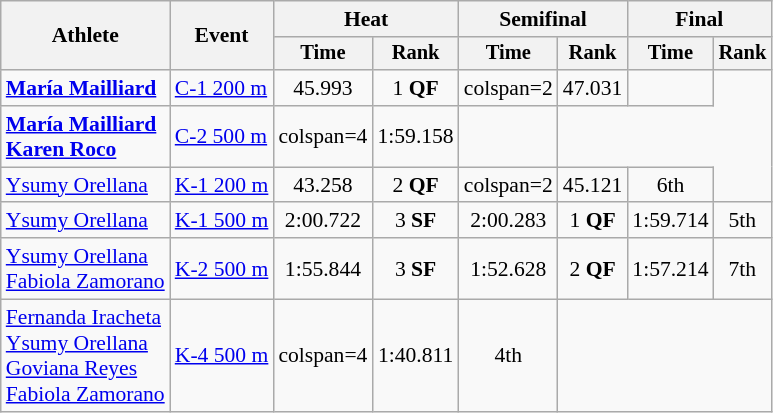<table class=wikitable style=font-size:90%;text-align:center>
<tr>
<th rowspan=2>Athlete</th>
<th rowspan=2>Event</th>
<th colspan=2>Heat</th>
<th colspan=2>Semifinal</th>
<th colspan=2>Final</th>
</tr>
<tr style=font-size:95%>
<th>Time</th>
<th>Rank</th>
<th>Time</th>
<th>Rank</th>
<th>Time</th>
<th>Rank</th>
</tr>
<tr>
<td align=left><strong><a href='#'>María Mailliard</a></strong></td>
<td align=left><a href='#'>C-1 200 m</a></td>
<td>45.993</td>
<td>1 <strong>QF</strong></td>
<td>colspan=2 </td>
<td>47.031</td>
<td></td>
</tr>
<tr>
<td align=left><strong><a href='#'>María Mailliard</a><br><a href='#'>Karen Roco</a></strong></td>
<td align=left><a href='#'>C-2 500 m</a></td>
<td>colspan=4 </td>
<td>1:59.158</td>
<td></td>
</tr>
<tr>
<td align=left><a href='#'>Ysumy Orellana</a></td>
<td align=left><a href='#'>K-1 200 m</a></td>
<td>43.258</td>
<td>2 <strong>QF</strong></td>
<td>colspan=2 </td>
<td>45.121</td>
<td>6th</td>
</tr>
<tr>
<td align=left><a href='#'>Ysumy Orellana</a></td>
<td align=left><a href='#'>K-1 500 m</a></td>
<td>2:00.722</td>
<td>3 <strong>SF</strong></td>
<td>2:00.283</td>
<td>1 <strong>QF</strong></td>
<td>1:59.714</td>
<td>5th</td>
</tr>
<tr>
<td align=left><a href='#'>Ysumy Orellana</a><br><a href='#'>Fabiola Zamorano</a></td>
<td align=left><a href='#'>K-2 500 m</a></td>
<td>1:55.844</td>
<td>3 <strong>SF</strong></td>
<td>1:52.628</td>
<td>2 <strong>QF</strong></td>
<td>1:57.214</td>
<td>7th</td>
</tr>
<tr>
<td align=left><a href='#'>Fernanda Iracheta</a><br><a href='#'>Ysumy Orellana</a><br><a href='#'>Goviana Reyes</a><br><a href='#'>Fabiola Zamorano</a></td>
<td align=left><a href='#'>K-4 500 m</a></td>
<td>colspan=4 </td>
<td>1:40.811</td>
<td>4th</td>
</tr>
</table>
